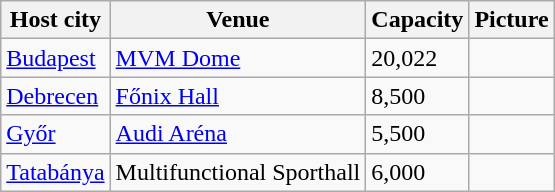<table class="wikitable">
<tr>
<th>Host city</th>
<th>Venue</th>
<th>Capacity</th>
<th>Picture</th>
</tr>
<tr>
<td><a href='#'>Budapest</a></td>
<td><a href='#'>MVM Dome</a></td>
<td>20,022</td>
<td></td>
</tr>
<tr>
<td><a href='#'>Debrecen</a></td>
<td><a href='#'>Főnix Hall</a></td>
<td>8,500</td>
<td></td>
</tr>
<tr>
<td><a href='#'>Győr</a></td>
<td><a href='#'>Audi Aréna</a></td>
<td>5,500</td>
<td></td>
</tr>
<tr>
<td><a href='#'>Tatabánya</a></td>
<td>Multifunctional Sporthall</td>
<td>6,000</td>
<td></td>
</tr>
</table>
